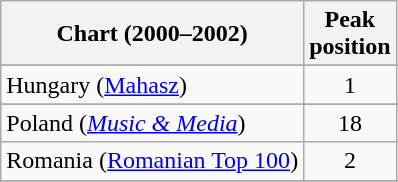<table class="wikitable sortable">
<tr>
<th>Chart (2000–2002)</th>
<th>Peak<br>position</th>
</tr>
<tr>
</tr>
<tr>
</tr>
<tr>
</tr>
<tr>
</tr>
<tr>
</tr>
<tr>
<td>Hungary (<a href='#'>Mahasz</a>)</td>
<td style="text-align:center;">1</td>
</tr>
<tr>
</tr>
<tr>
</tr>
<tr>
</tr>
<tr>
<td>Poland (<em><a href='#'>Music & Media</a></em>)</td>
<td style="text-align:center;">18</td>
</tr>
<tr>
<td>Romania (<a href='#'>Romanian Top 100</a>)</td>
<td style="text-align:center;">2</td>
</tr>
<tr>
</tr>
<tr>
</tr>
<tr>
</tr>
</table>
